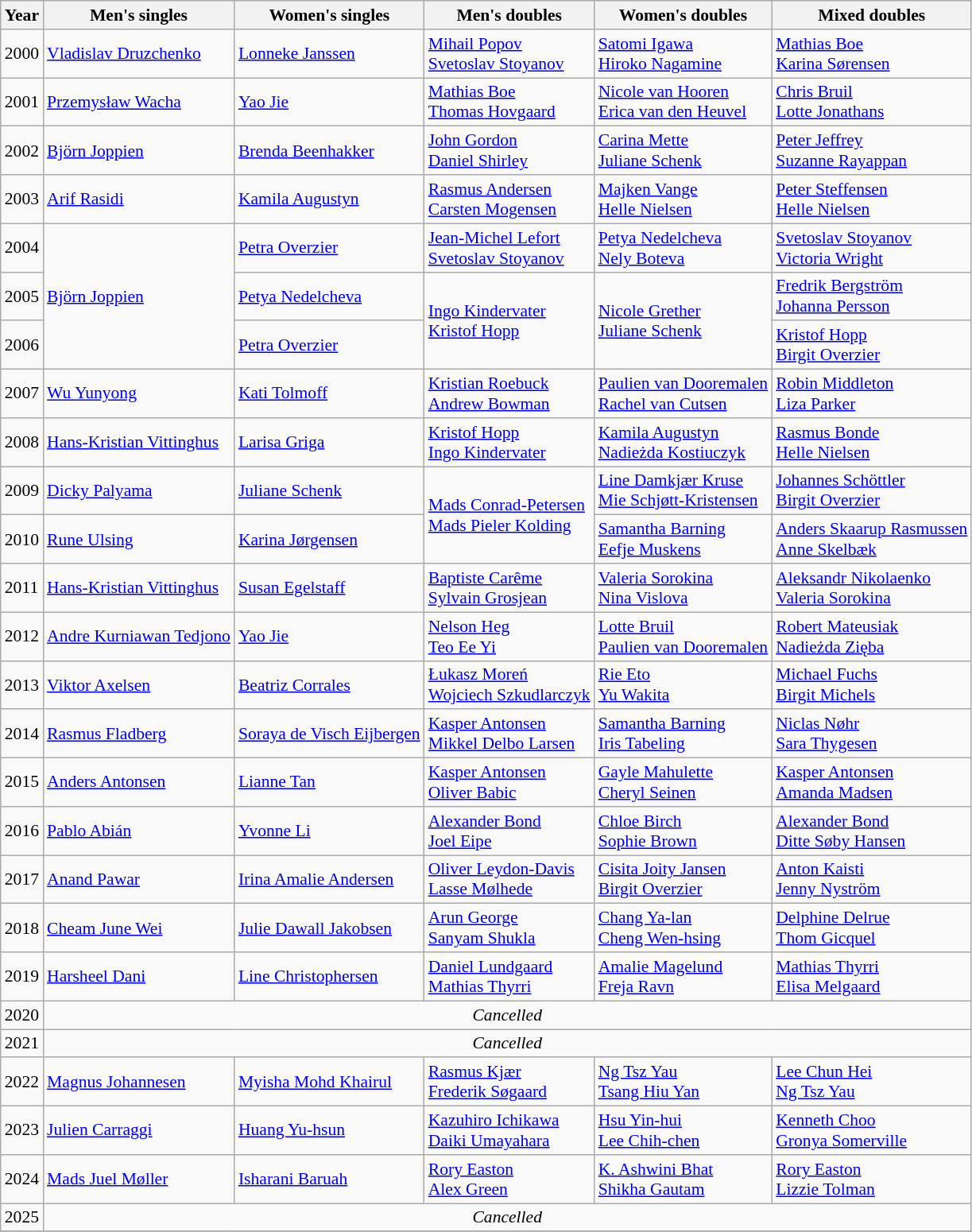<table class=wikitable style="font-size:90%;">
<tr>
<th>Year</th>
<th>Men's singles</th>
<th>Women's singles</th>
<th>Men's doubles</th>
<th>Women's doubles</th>
<th>Mixed doubles</th>
</tr>
<tr>
<td>2000</td>
<td> <a href='#'>Vladislav Druzchenko</a></td>
<td> <a href='#'>Lonneke Janssen</a></td>
<td> <a href='#'>Mihail Popov</a><br> <a href='#'>Svetoslav Stoyanov</a></td>
<td> <a href='#'>Satomi Igawa</a><br> <a href='#'>Hiroko Nagamine</a></td>
<td> <a href='#'>Mathias Boe</a><br> <a href='#'>Karina Sørensen</a></td>
</tr>
<tr>
<td>2001</td>
<td> <a href='#'>Przemysław Wacha</a></td>
<td> <a href='#'>Yao Jie</a></td>
<td> <a href='#'>Mathias Boe</a><br> <a href='#'>Thomas Hovgaard</a></td>
<td> <a href='#'>Nicole van Hooren</a><br> <a href='#'>Erica van den Heuvel</a></td>
<td> <a href='#'>Chris Bruil</a><br> <a href='#'>Lotte Jonathans</a></td>
</tr>
<tr>
<td>2002</td>
<td> <a href='#'>Björn Joppien</a></td>
<td> <a href='#'>Brenda Beenhakker</a></td>
<td> <a href='#'>John Gordon</a><br> <a href='#'>Daniel Shirley</a></td>
<td> <a href='#'>Carina Mette</a><br> <a href='#'>Juliane Schenk</a></td>
<td> <a href='#'>Peter Jeffrey</a><br> <a href='#'>Suzanne Rayappan</a></td>
</tr>
<tr>
<td>2003</td>
<td> <a href='#'>Arif Rasidi</a></td>
<td> <a href='#'>Kamila Augustyn</a></td>
<td> <a href='#'>Rasmus Andersen</a><br> <a href='#'>Carsten Mogensen</a></td>
<td> <a href='#'>Majken Vange</a><br> <a href='#'>Helle Nielsen</a></td>
<td> <a href='#'>Peter Steffensen</a><br> <a href='#'>Helle Nielsen</a></td>
</tr>
<tr>
<td>2004</td>
<td rowspan=3> <a href='#'>Björn Joppien</a></td>
<td> <a href='#'>Petra Overzier</a></td>
<td> <a href='#'>Jean-Michel Lefort</a><br> <a href='#'>Svetoslav Stoyanov</a></td>
<td> <a href='#'>Petya Nedelcheva</a><br> <a href='#'>Nely Boteva</a></td>
<td> <a href='#'>Svetoslav Stoyanov</a><br> <a href='#'>Victoria Wright</a></td>
</tr>
<tr>
<td>2005</td>
<td> <a href='#'>Petya Nedelcheva</a></td>
<td rowspan=2> <a href='#'>Ingo Kindervater</a><br> <a href='#'>Kristof Hopp</a></td>
<td rowspan=2> <a href='#'>Nicole Grether</a><br> <a href='#'>Juliane Schenk</a></td>
<td> <a href='#'>Fredrik Bergström</a><br> <a href='#'>Johanna Persson</a></td>
</tr>
<tr>
<td>2006</td>
<td> <a href='#'>Petra Overzier</a></td>
<td> <a href='#'>Kristof Hopp</a><br> <a href='#'>Birgit Overzier</a></td>
</tr>
<tr>
<td>2007</td>
<td> <a href='#'>Wu Yunyong</a></td>
<td> <a href='#'>Kati Tolmoff</a></td>
<td> <a href='#'>Kristian Roebuck</a><br> <a href='#'>Andrew Bowman</a></td>
<td> <a href='#'>Paulien van Dooremalen</a><br> <a href='#'>Rachel van Cutsen</a></td>
<td> <a href='#'>Robin Middleton</a><br> <a href='#'>Liza Parker</a></td>
</tr>
<tr>
<td>2008</td>
<td> <a href='#'>Hans-Kristian Vittinghus</a></td>
<td> <a href='#'>Larisa Griga</a></td>
<td> <a href='#'>Kristof Hopp</a><br> <a href='#'>Ingo Kindervater</a></td>
<td> <a href='#'>Kamila Augustyn</a><br> <a href='#'>Nadieżda Kostiuczyk</a></td>
<td> <a href='#'>Rasmus Bonde</a><br> <a href='#'>Helle Nielsen</a></td>
</tr>
<tr>
<td>2009</td>
<td> <a href='#'>Dicky Palyama</a></td>
<td> <a href='#'>Juliane Schenk</a></td>
<td rowspan=2> <a href='#'>Mads Conrad-Petersen</a><br> <a href='#'>Mads Pieler Kolding</a></td>
<td> <a href='#'>Line Damkjær Kruse</a><br> <a href='#'>Mie Schjøtt-Kristensen</a></td>
<td> <a href='#'>Johannes Schöttler</a><br> <a href='#'>Birgit Overzier</a></td>
</tr>
<tr>
<td>2010</td>
<td> <a href='#'>Rune Ulsing</a></td>
<td> <a href='#'>Karina Jørgensen</a></td>
<td> <a href='#'>Samantha Barning</a><br> <a href='#'>Eefje Muskens</a></td>
<td> <a href='#'>Anders Skaarup Rasmussen</a><br> <a href='#'>Anne Skelbæk</a></td>
</tr>
<tr>
<td>2011</td>
<td> <a href='#'>Hans-Kristian Vittinghus</a></td>
<td> <a href='#'>Susan Egelstaff</a></td>
<td> <a href='#'>Baptiste Carême</a><br> <a href='#'>Sylvain Grosjean</a></td>
<td> <a href='#'>Valeria Sorokina</a><br> <a href='#'>Nina Vislova</a></td>
<td> <a href='#'>Aleksandr Nikolaenko</a><br> <a href='#'>Valeria Sorokina</a></td>
</tr>
<tr>
<td>2012</td>
<td> <a href='#'>Andre Kurniawan Tedjono</a></td>
<td> <a href='#'>Yao Jie</a></td>
<td> <a href='#'>Nelson Heg</a><br> <a href='#'>Teo Ee Yi</a></td>
<td> <a href='#'>Lotte Bruil</a><br> <a href='#'>Paulien van Dooremalen</a></td>
<td> <a href='#'>Robert Mateusiak</a><br> <a href='#'>Nadieżda Zięba</a></td>
</tr>
<tr>
<td>2013</td>
<td> <a href='#'>Viktor Axelsen</a></td>
<td> <a href='#'>Beatriz Corrales</a></td>
<td> <a href='#'>Łukasz Moreń</a><br> <a href='#'>Wojciech Szkudlarczyk</a></td>
<td> <a href='#'>Rie Eto</a><br> <a href='#'>Yu Wakita</a></td>
<td> <a href='#'>Michael Fuchs</a><br> <a href='#'>Birgit Michels</a></td>
</tr>
<tr>
<td>2014</td>
<td> <a href='#'>Rasmus Fladberg</a></td>
<td> <a href='#'>Soraya de Visch Eijbergen</a></td>
<td> <a href='#'>Kasper Antonsen</a><br> <a href='#'>Mikkel Delbo Larsen</a></td>
<td> <a href='#'>Samantha Barning</a><br> <a href='#'>Iris Tabeling</a></td>
<td> <a href='#'>Niclas Nøhr</a><br> <a href='#'>Sara Thygesen</a></td>
</tr>
<tr>
<td>2015</td>
<td> <a href='#'>Anders Antonsen</a></td>
<td> <a href='#'>Lianne Tan</a></td>
<td> <a href='#'>Kasper Antonsen</a><br> <a href='#'>Oliver Babic</a></td>
<td> <a href='#'>Gayle Mahulette</a><br> <a href='#'>Cheryl Seinen</a></td>
<td> <a href='#'>Kasper Antonsen</a><br> <a href='#'>Amanda Madsen</a></td>
</tr>
<tr>
<td>2016</td>
<td> <a href='#'>Pablo Abián</a></td>
<td> <a href='#'>Yvonne Li</a></td>
<td> <a href='#'>Alexander Bond</a><br> <a href='#'>Joel Eipe</a></td>
<td> <a href='#'>Chloe Birch</a><br> <a href='#'>Sophie Brown</a></td>
<td> <a href='#'>Alexander Bond</a><br> <a href='#'>Ditte Søby Hansen</a></td>
</tr>
<tr>
<td>2017</td>
<td> <a href='#'>Anand Pawar</a></td>
<td> <a href='#'>Irina Amalie Andersen</a></td>
<td> <a href='#'>Oliver Leydon-Davis</a><br> <a href='#'>Lasse Mølhede</a></td>
<td> <a href='#'>Cisita Joity Jansen</a><br> <a href='#'>Birgit Overzier</a></td>
<td> <a href='#'>Anton Kaisti</a><br> <a href='#'>Jenny Nyström</a></td>
</tr>
<tr>
<td>2018</td>
<td> <a href='#'>Cheam June Wei</a></td>
<td> <a href='#'>Julie Dawall Jakobsen</a></td>
<td> <a href='#'>Arun George</a><br> <a href='#'>Sanyam Shukla</a></td>
<td> <a href='#'>Chang Ya-lan</a><br> <a href='#'>Cheng Wen-hsing</a></td>
<td> <a href='#'>Delphine Delrue</a><br> <a href='#'>Thom Gicquel</a></td>
</tr>
<tr>
<td>2019</td>
<td> <a href='#'>Harsheel Dani</a></td>
<td> <a href='#'>Line Christophersen</a></td>
<td> <a href='#'>Daniel Lundgaard</a><br> <a href='#'>Mathias Thyrri</a></td>
<td> <a href='#'>Amalie Magelund</a><br> <a href='#'>Freja Ravn</a></td>
<td> <a href='#'>Mathias Thyrri</a><br> <a href='#'>Elisa Melgaard</a></td>
</tr>
<tr>
<td>2020</td>
<td colspan="5" align="center"><em>Cancelled</em></td>
</tr>
<tr>
<td>2021</td>
<td colspan="5" align="center"><em>Cancelled</em></td>
</tr>
<tr>
<td>2022</td>
<td> <a href='#'>Magnus Johannesen</a></td>
<td> <a href='#'>Myisha Mohd Khairul</a></td>
<td> <a href='#'>Rasmus Kjær</a><br> <a href='#'>Frederik Søgaard</a></td>
<td> <a href='#'>Ng Tsz Yau</a><br> <a href='#'>Tsang Hiu Yan</a></td>
<td> <a href='#'>Lee Chun Hei</a><br> <a href='#'>Ng Tsz Yau</a></td>
</tr>
<tr>
<td>2023</td>
<td> <a href='#'>Julien Carraggi</a></td>
<td> <a href='#'>Huang Yu-hsun</a></td>
<td> <a href='#'>Kazuhiro Ichikawa</a><br> <a href='#'>Daiki Umayahara</a></td>
<td> <a href='#'>Hsu Yin-hui</a><br> <a href='#'>Lee Chih-chen</a></td>
<td> <a href='#'>Kenneth Choo</a><br> <a href='#'>Gronya Somerville</a></td>
</tr>
<tr>
<td>2024</td>
<td> <a href='#'>Mads Juel Møller</a></td>
<td> <a href='#'>Isharani Baruah</a></td>
<td> <a href='#'>Rory Easton</a><br> <a href='#'>Alex Green</a></td>
<td> <a href='#'>K. Ashwini Bhat</a><br> <a href='#'>Shikha Gautam</a></td>
<td> <a href='#'>Rory Easton</a><br> <a href='#'>Lizzie Tolman</a></td>
</tr>
<tr>
<td>2025</td>
<td colspan="5" align="center"><em>Cancelled</em></td>
</tr>
<tr>
</tr>
</table>
